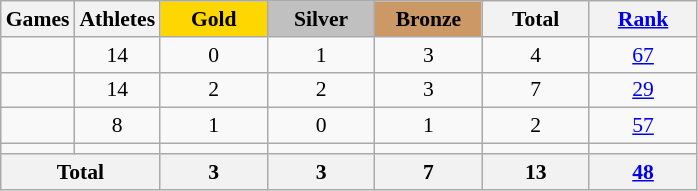<table class="wikitable sortable" style="text-align:center; font-size:90%;">
<tr>
<th>Games</th>
<th>Athletes</th>
<th style="background:gold; width:4.5em; font-weight:bold;">Gold</th>
<th style="background:silver; width:4.5em; font-weight:bold;">Silver</th>
<th style="background:#cc9966; width:4.5em; font-weight:bold;">Bronze</th>
<th style="width:4.5em; font-weight:bold;">Total</th>
<th style="width:4.5em; font-weight:bold;"><a href='#'>Rank</a></th>
</tr>
<tr>
<td align=left></td>
<td>14</td>
<td>0</td>
<td>1</td>
<td>3</td>
<td>4</td>
<td><a href='#'>67</a></td>
</tr>
<tr>
<td align=left></td>
<td>14</td>
<td>2</td>
<td>2</td>
<td>3</td>
<td>7</td>
<td><a href='#'>29</a></td>
</tr>
<tr>
<td align=left></td>
<td>8</td>
<td>1</td>
<td>0</td>
<td>1</td>
<td>2</td>
<td><a href='#'>57</a></td>
</tr>
<tr>
<td align=left><em></em></td>
<td></td>
<td></td>
<td></td>
<td></td>
<td></td>
<td></td>
</tr>
<tr>
<th colspan=2>Total</th>
<th>3</th>
<th>3</th>
<th>7</th>
<th>13</th>
<th><a href='#'>48</a></th>
</tr>
</table>
